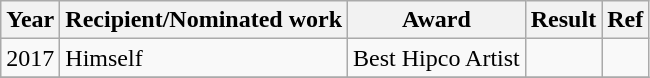<table class="wikitable">
<tr>
<th>Year</th>
<th>Recipient/Nominated work</th>
<th>Award</th>
<th>Result</th>
<th>Ref</th>
</tr>
<tr>
<td rowspan="1">2017</td>
<td rowspan="1">Himself</td>
<td>Best Hipco Artist</td>
<td></td>
<td></td>
</tr>
<tr>
</tr>
</table>
